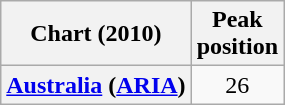<table class="wikitable sortable plainrowheaders" style="text-align:center">
<tr>
<th scope="col">Chart (2010)</th>
<th scope="col">Peak<br>position</th>
</tr>
<tr>
<th scope="row"><a href='#'>Australia</a> (<a href='#'>ARIA</a>)</th>
<td>26</td>
</tr>
</table>
